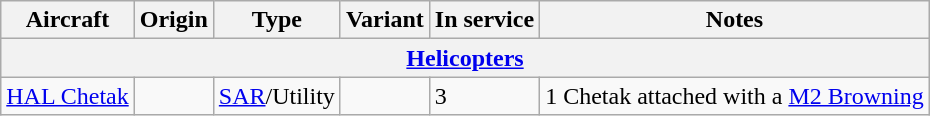<table class="wikitable">
<tr>
<th>Aircraft</th>
<th>Origin</th>
<th>Type</th>
<th>Variant</th>
<th>In service</th>
<th>Notes</th>
</tr>
<tr>
<th colspan="7"><a href='#'>Helicopters</a></th>
</tr>
<tr>
<td><a href='#'>HAL Chetak</a></td>
<td></td>
<td><a href='#'>SAR</a>/Utility</td>
<td></td>
<td>3</td>
<td>1 Chetak attached with a <a href='#'>M2 Browning</a></td>
</tr>
</table>
